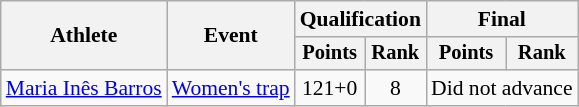<table class="wikitable" style="font-size:90%">
<tr>
<th rowspan="2">Athlete</th>
<th rowspan="2">Event</th>
<th colspan=2>Qualification</th>
<th colspan=2>Final</th>
</tr>
<tr style="font-size:95%">
<th>Points</th>
<th>Rank</th>
<th>Points</th>
<th>Rank</th>
</tr>
<tr align=center>
<td align=left><a href='#'>Maria Inês Barros</a></td>
<td align=left><a href='#'>Women's trap</a></td>
<td>121+0</td>
<td>8</td>
<td colspan=2>Did not advance</td>
</tr>
</table>
